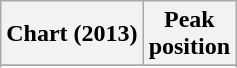<table class="wikitable plainrowheaders">
<tr>
<th>Chart (2013)</th>
<th>Peak<br>position</th>
</tr>
<tr>
</tr>
<tr>
</tr>
</table>
